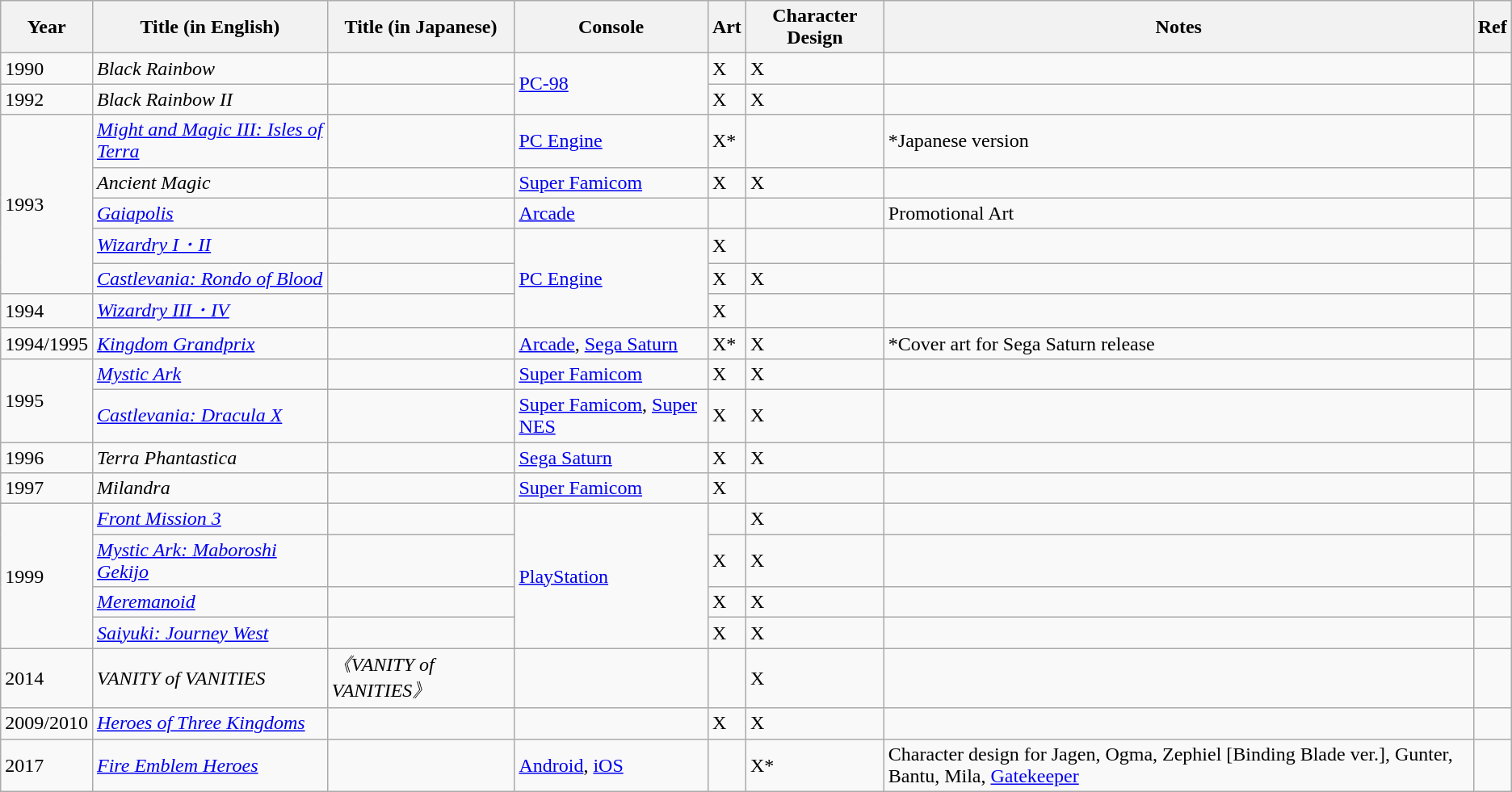<table class="wikitable sortable">
<tr>
<th>Year</th>
<th>Title (in English)</th>
<th>Title (in Japanese)</th>
<th>Console</th>
<th>Art</th>
<th>Character Design</th>
<th class="unsortable">Notes</th>
<th class="unsortable">Ref</th>
</tr>
<tr>
<td>1990</td>
<td><em>Black Rainbow</em></td>
<td></td>
<td rowspan="2"><a href='#'>PC-98</a></td>
<td>X</td>
<td>X</td>
<td></td>
<td></td>
</tr>
<tr>
<td>1992</td>
<td><em>Black Rainbow II</em></td>
<td></td>
<td>X</td>
<td>X</td>
<td></td>
<td></td>
</tr>
<tr>
<td rowspan="5">1993</td>
<td><em><a href='#'>Might and Magic III: Isles of Terra</a></em></td>
<td></td>
<td><a href='#'>PC Engine</a></td>
<td>X*</td>
<td></td>
<td>*Japanese version</td>
<td></td>
</tr>
<tr>
<td><em>Ancient Magic</em></td>
<td><em></em></td>
<td><a href='#'>Super Famicom</a></td>
<td>X</td>
<td>X</td>
<td></td>
<td></td>
</tr>
<tr>
<td><em><a href='#'>Gaiapolis</a></em></td>
<td><em></em></td>
<td><a href='#'>Arcade</a></td>
<td></td>
<td></td>
<td>Promotional Art</td>
<td></td>
</tr>
<tr>
<td><em><a href='#'>Wizardry I・II</a></em></td>
<td><em></em></td>
<td rowspan="3"><a href='#'>PC Engine</a></td>
<td>X</td>
<td></td>
<td></td>
<td></td>
</tr>
<tr>
<td><em><a href='#'>Castlevania: Rondo of Blood</a></em></td>
<td><em></em></td>
<td>X</td>
<td>X</td>
<td></td>
<td></td>
</tr>
<tr>
<td>1994</td>
<td><em><a href='#'>Wizardry III・IV</a></em></td>
<td></td>
<td>X</td>
<td></td>
<td></td>
<td></td>
</tr>
<tr>
<td>1994/1995</td>
<td><em><a href='#'>Kingdom Grandprix</a></em></td>
<td><em></em></td>
<td><a href='#'>Arcade</a>, <a href='#'>Sega Saturn</a></td>
<td>X*</td>
<td>X</td>
<td>*Cover art for Sega Saturn release</td>
<td></td>
</tr>
<tr>
<td rowspan="2">1995</td>
<td><em><a href='#'>Mystic Ark</a></em></td>
<td></td>
<td><a href='#'>Super Famicom</a></td>
<td>X</td>
<td>X</td>
<td></td>
<td></td>
</tr>
<tr>
<td><em><a href='#'>Castlevania: Dracula X</a></em></td>
<td><em></em></td>
<td><a href='#'>Super Famicom</a>, <a href='#'>Super NES</a></td>
<td>X</td>
<td>X</td>
<td></td>
<td></td>
</tr>
<tr>
<td>1996</td>
<td><em>Terra Phantastica</em></td>
<td></td>
<td><a href='#'>Sega Saturn</a></td>
<td>X</td>
<td>X</td>
<td></td>
<td></td>
</tr>
<tr>
<td>1997</td>
<td><em>Milandra</em></td>
<td></td>
<td><a href='#'>Super Famicom</a></td>
<td>X</td>
<td></td>
<td></td>
<td></td>
</tr>
<tr>
<td rowspan="4">1999</td>
<td><em><a href='#'>Front Mission 3</a></em></td>
<td><em></em></td>
<td rowspan="4"><a href='#'>PlayStation</a></td>
<td></td>
<td>X</td>
<td></td>
<td></td>
</tr>
<tr>
<td><em><a href='#'>Mystic Ark: Maboroshi Gekijo</a></em></td>
<td><em></em></td>
<td>X</td>
<td>X</td>
<td></td>
<td></td>
</tr>
<tr>
<td><em><a href='#'>Meremanoid</a></em></td>
<td><em></em></td>
<td>X</td>
<td>X</td>
<td></td>
<td></td>
</tr>
<tr>
<td><em><a href='#'>Saiyuki: Journey West</a></em></td>
<td><em></em></td>
<td>X</td>
<td>X</td>
<td></td>
<td></td>
</tr>
<tr>
<td>2014</td>
<td><em>VANITY of VANITIES</em></td>
<td><em>《VANITY of VANITIES》</em></td>
<td></td>
<td></td>
<td>X</td>
<td></td>
<td></td>
</tr>
<tr>
<td>2009/2010</td>
<td><em><a href='#'>Heroes of Three Kingdoms</a></em></td>
<td><em></em></td>
<td></td>
<td>X</td>
<td>X</td>
<td></td>
<td></td>
</tr>
<tr>
<td>2017</td>
<td><em><a href='#'>Fire Emblem Heroes</a></em></td>
<td><em></em></td>
<td><a href='#'>Android</a>, <a href='#'>iOS</a></td>
<td></td>
<td>X*</td>
<td>Character design for Jagen, Ogma, Zephiel [Binding Blade ver.], Gunter, Bantu, Mila, <a href='#'>Gatekeeper</a></td>
<td></td>
</tr>
</table>
